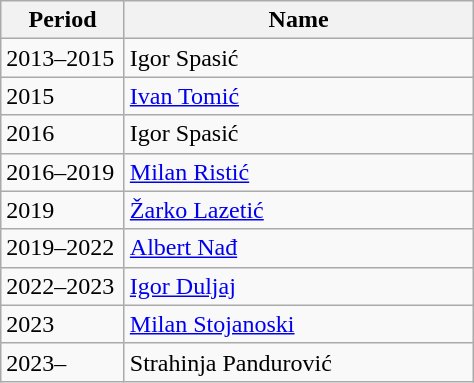<table class="wikitable">
<tr>
<th width="75">Period</th>
<th width="225">Name</th>
</tr>
<tr>
<td>2013–2015</td>
<td> Igor Spasić</td>
</tr>
<tr>
<td>2015</td>
<td> <a href='#'>Ivan Tomić</a></td>
</tr>
<tr>
<td>2016</td>
<td> Igor Spasić</td>
</tr>
<tr>
<td>2016–2019</td>
<td> <a href='#'>Milan Ristić</a></td>
</tr>
<tr>
<td>2019</td>
<td> <a href='#'>Žarko Lazetić</a></td>
</tr>
<tr>
<td>2019–2022</td>
<td> <a href='#'>Albert Nađ</a></td>
</tr>
<tr>
<td>2022–2023</td>
<td> <a href='#'>Igor Duljaj</a></td>
</tr>
<tr>
<td>2023</td>
<td> <a href='#'>Milan Stojanoski</a></td>
</tr>
<tr>
<td>2023–</td>
<td> Strahinja Pandurović</td>
</tr>
</table>
